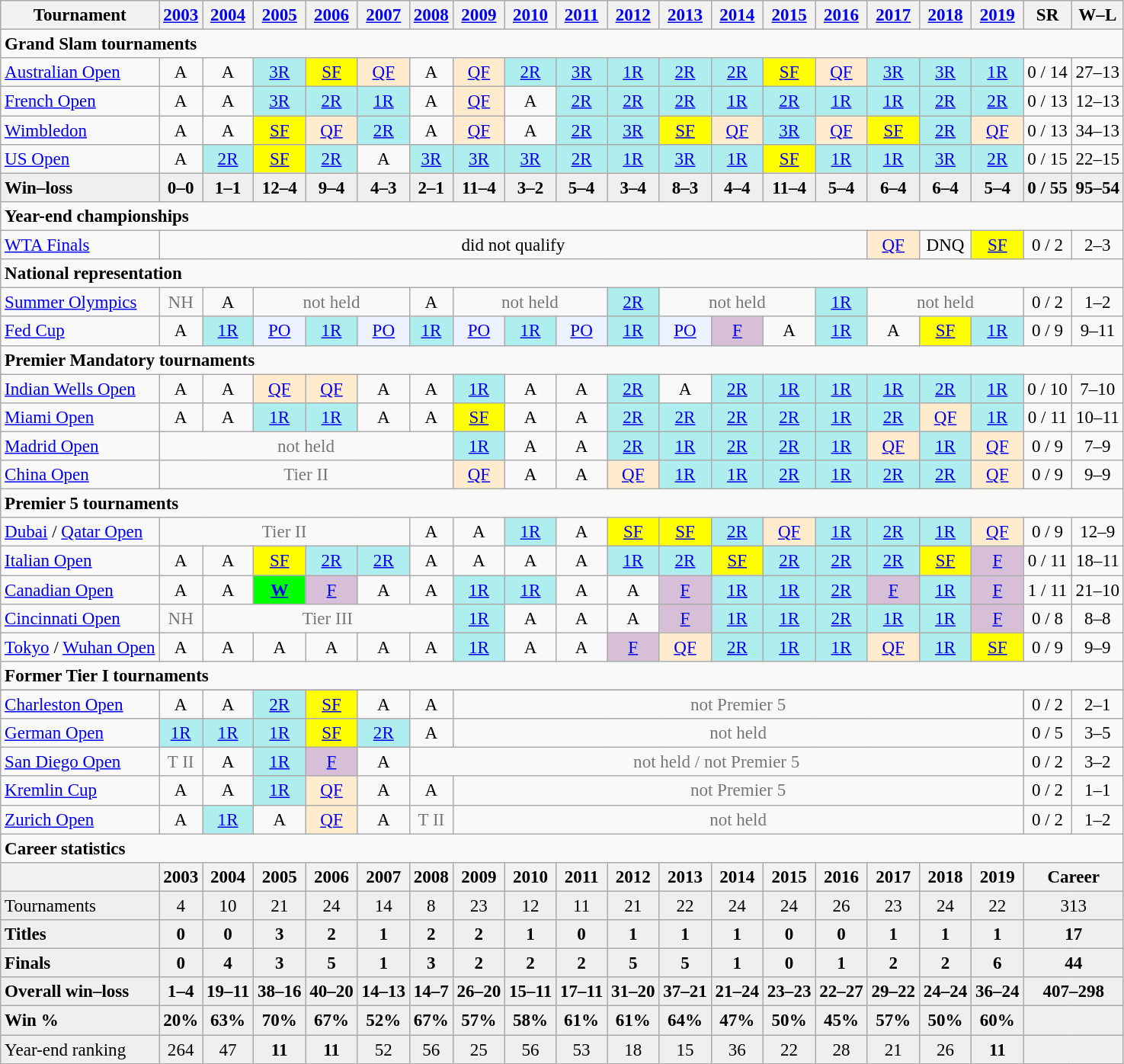<table class="wikitable nowrap" style=text-align:center;font-size:96%>
<tr>
<th>Tournament</th>
<th><a href='#'>2003</a></th>
<th><a href='#'>2004</a></th>
<th><a href='#'>2005</a></th>
<th><a href='#'>2006</a></th>
<th><a href='#'>2007</a></th>
<th><a href='#'>2008</a></th>
<th><a href='#'>2009</a></th>
<th><a href='#'>2010</a></th>
<th><a href='#'>2011</a></th>
<th><a href='#'>2012</a></th>
<th><a href='#'>2013</a></th>
<th><a href='#'>2014</a></th>
<th><a href='#'>2015</a></th>
<th><a href='#'>2016</a></th>
<th><a href='#'>2017</a></th>
<th><a href='#'>2018</a></th>
<th><a href='#'>2019</a></th>
<th>SR</th>
<th>W–L</th>
</tr>
<tr>
<td colspan="20" align="left"><strong>Grand Slam tournaments</strong></td>
</tr>
<tr>
<td align=left><a href='#'>Australian Open</a></td>
<td>A</td>
<td>A</td>
<td bgcolor=afeeee><a href='#'>3R</a></td>
<td bgcolor=yellow><a href='#'>SF</a></td>
<td bgcolor=ffebcd><a href='#'>QF</a></td>
<td>A</td>
<td bgcolor=ffebcd><a href='#'>QF</a></td>
<td bgcolor=afeeee><a href='#'>2R</a></td>
<td bgcolor=afeeee><a href='#'>3R</a></td>
<td bgcolor=afeeee><a href='#'>1R</a></td>
<td bgcolor=afeeee><a href='#'>2R</a></td>
<td bgcolor=afeeee><a href='#'>2R</a></td>
<td bgcolor=yellow><a href='#'>SF</a></td>
<td bgcolor=ffebcd><a href='#'>QF</a></td>
<td bgcolor=afeeee><a href='#'>3R</a></td>
<td bgcolor=afeeee><a href='#'>3R</a></td>
<td bgcolor=afeeee><a href='#'>1R</a></td>
<td>0 / 14</td>
<td>27–13</td>
</tr>
<tr>
<td align=left><a href='#'>French Open</a></td>
<td>A</td>
<td>A</td>
<td bgcolor=afeeee><a href='#'>3R</a></td>
<td bgcolor=afeeee><a href='#'>2R</a></td>
<td bgcolor=afeeee><a href='#'>1R</a></td>
<td>A</td>
<td bgcolor=ffebcd><a href='#'>QF</a></td>
<td>A</td>
<td bgcolor=afeeee><a href='#'>2R</a></td>
<td bgcolor=afeeee><a href='#'>2R</a></td>
<td bgcolor=afeeee><a href='#'>2R</a></td>
<td bgcolor=afeeee><a href='#'>1R</a></td>
<td bgcolor=afeeee><a href='#'>2R</a></td>
<td bgcolor=afeeee><a href='#'>1R</a></td>
<td bgcolor=afeeee><a href='#'>1R</a></td>
<td bgcolor=afeeee><a href='#'>2R</a></td>
<td bgcolor=afeeee><a href='#'>2R</a></td>
<td>0 / 13</td>
<td>12–13</td>
</tr>
<tr>
<td align=left><a href='#'>Wimbledon</a></td>
<td>A</td>
<td>A</td>
<td bgcolor=yellow><a href='#'>SF</a></td>
<td bgcolor=ffebcd><a href='#'>QF</a></td>
<td bgcolor=afeeee><a href='#'>2R</a></td>
<td>A</td>
<td bgcolor=ffebcd><a href='#'>QF</a></td>
<td>A</td>
<td bgcolor=afeeee><a href='#'>2R</a></td>
<td bgcolor=afeeee><a href='#'>3R</a></td>
<td bgcolor=yellow><a href='#'>SF</a></td>
<td bgcolor=ffebcd><a href='#'>QF</a></td>
<td bgcolor=afeeee><a href='#'>3R</a></td>
<td bgcolor=ffebcd><a href='#'>QF</a></td>
<td bgcolor=yellow><a href='#'>SF</a></td>
<td bgcolor=afeeee><a href='#'>2R</a></td>
<td bgcolor=ffebcd><a href='#'>QF</a></td>
<td>0 / 13</td>
<td>34–13</td>
</tr>
<tr>
<td align=left><a href='#'>US Open</a></td>
<td>A</td>
<td bgcolor=afeeee><a href='#'>2R</a></td>
<td bgcolor=yellow><a href='#'>SF</a></td>
<td bgcolor=afeeee><a href='#'>2R</a></td>
<td>A</td>
<td bgcolor=afeeee><a href='#'>3R</a></td>
<td bgcolor=afeeee><a href='#'>3R</a></td>
<td bgcolor=afeeee><a href='#'>3R</a></td>
<td bgcolor=afeeee><a href='#'>2R</a></td>
<td bgcolor=afeeee><a href='#'>1R</a></td>
<td bgcolor=afeeee><a href='#'>3R</a></td>
<td bgcolor=afeeee><a href='#'>1R</a></td>
<td bgcolor=yellow><a href='#'>SF</a></td>
<td bgcolor=afeeee><a href='#'>1R</a></td>
<td bgcolor=afeeee><a href='#'>1R</a></td>
<td bgcolor=afeeee><a href='#'>3R</a></td>
<td bgcolor=afeeee><a href='#'>2R</a></td>
<td>0 / 15</td>
<td>22–15</td>
</tr>
<tr style="font-weight:bold; background:#efefef;">
<td style=text-align:left>Win–loss</td>
<td>0–0</td>
<td>1–1</td>
<td>12–4</td>
<td>9–4</td>
<td>4–3</td>
<td>2–1</td>
<td>11–4</td>
<td>3–2</td>
<td>5–4</td>
<td>3–4</td>
<td>8–3</td>
<td>4–4</td>
<td>11–4</td>
<td>5–4</td>
<td>6–4</td>
<td>6–4</td>
<td>5–4</td>
<td>0 / 55</td>
<td>95–54</td>
</tr>
<tr>
<td colspan="20" align="left"><strong>Year-end championships</strong></td>
</tr>
<tr>
<td align=left><a href='#'>WTA Finals</a></td>
<td colspan=14>did not qualify</td>
<td bgcolor=ffebcd><a href='#'>QF</a></td>
<td>DNQ</td>
<td bgcolor=yellow><a href='#'>SF</a></td>
<td>0 / 2</td>
<td>2–3</td>
</tr>
<tr>
<td colspan="20" align="left"><strong>National representation</strong></td>
</tr>
<tr>
<td align=left><a href='#'>Summer Olympics</a></td>
<td style=color:#767676>NH</td>
<td>A</td>
<td colspan=3 style=color:#767676>not held</td>
<td>A</td>
<td colspan=3 style=color:#767676>not held</td>
<td bgcolor=afeeee><a href='#'>2R</a></td>
<td colspan=3 style=color:#767676>not held</td>
<td bgcolor=afeeee><a href='#'>1R</a></td>
<td colspan=3 style=color:#767676>not held</td>
<td>0 / 2</td>
<td>1–2</td>
</tr>
<tr>
<td align=left><a href='#'>Fed Cup</a></td>
<td>A</td>
<td bgcolor=afeeee><a href='#'>1R</a></td>
<td bgcolor=ecf2ff><a href='#'>PO</a></td>
<td bgcolor=afeeee><a href='#'>1R</a></td>
<td bgcolor=ecf2ff><a href='#'>PO</a></td>
<td bgcolor=afeeee><a href='#'>1R</a></td>
<td bgcolor=ecf2ff><a href='#'>PO</a></td>
<td bgcolor=afeeee><a href='#'>1R</a></td>
<td bgcolor=ecf2ff><a href='#'>PO</a></td>
<td bgcolor=afeeee><a href='#'>1R</a></td>
<td bgcolor=ecf2ff><a href='#'>PO</a></td>
<td bgcolor=thistle><a href='#'>F</a></td>
<td>A</td>
<td bgcolor=afeeee><a href='#'>1R</a></td>
<td>A</td>
<td bgcolor=yellow><a href='#'>SF</a></td>
<td bgcolor=afeeee><a href='#'>1R</a></td>
<td>0 / 9</td>
<td>9–11</td>
</tr>
<tr>
<td colspan="20" align="left"><strong>Premier Mandatory tournaments</strong></td>
</tr>
<tr>
<td align=left><a href='#'>Indian Wells Open</a></td>
<td>A</td>
<td>A</td>
<td bgcolor=ffebcd><a href='#'>QF</a></td>
<td bgcolor=ffebcd><a href='#'>QF</a></td>
<td>A</td>
<td>A</td>
<td bgcolor=afeeee><a href='#'>1R</a></td>
<td>A</td>
<td>A</td>
<td bgcolor=afeeee><a href='#'>2R</a></td>
<td>A</td>
<td bgcolor=afeeee><a href='#'>2R</a></td>
<td bgcolor=afeeee><a href='#'>1R</a></td>
<td bgcolor=afeeee><a href='#'>1R</a></td>
<td bgcolor=afeeee><a href='#'>1R</a></td>
<td bgcolor=afeeee><a href='#'>2R</a></td>
<td bgcolor=afeeee><a href='#'>1R</a></td>
<td>0 / 10</td>
<td>7–10</td>
</tr>
<tr>
<td align=left><a href='#'>Miami Open</a></td>
<td>A</td>
<td>A</td>
<td bgcolor=afeeee><a href='#'>1R</a></td>
<td bgcolor=afeeee><a href='#'>1R</a></td>
<td>A</td>
<td>A</td>
<td bgcolor=yellow><a href='#'>SF</a></td>
<td>A</td>
<td>A</td>
<td bgcolor=afeeee><a href='#'>2R</a></td>
<td bgcolor=afeeee><a href='#'>2R</a></td>
<td bgcolor=afeeee><a href='#'>2R</a></td>
<td bgcolor=afeeee><a href='#'>2R</a></td>
<td bgcolor=afeeee><a href='#'>1R</a></td>
<td bgcolor=afeeee><a href='#'>2R</a></td>
<td bgcolor=ffebcd><a href='#'>QF</a></td>
<td bgcolor=afeeee><a href='#'>1R</a></td>
<td>0 / 11</td>
<td>10–11</td>
</tr>
<tr>
<td align=left><a href='#'>Madrid Open</a></td>
<td colspan=6 style=color:#767676>not held</td>
<td bgcolor=afeeee><a href='#'>1R</a></td>
<td>A</td>
<td>A</td>
<td bgcolor=afeeee><a href='#'>2R</a></td>
<td bgcolor=afeeee><a href='#'>1R</a></td>
<td bgcolor=afeeee><a href='#'>2R</a></td>
<td bgcolor=afeeee><a href='#'>2R</a></td>
<td bgcolor=afeeee><a href='#'>1R</a></td>
<td bgcolor=ffebcd><a href='#'>QF</a></td>
<td bgcolor=afeeee><a href='#'>1R</a></td>
<td bgcolor=ffebcd><a href='#'>QF</a></td>
<td>0 / 9</td>
<td>7–9</td>
</tr>
<tr>
<td align=left><a href='#'>China Open</a></td>
<td colspan=6 style=color:#767676>Tier II</td>
<td bgcolor=ffebcd><a href='#'>QF</a></td>
<td>A</td>
<td>A</td>
<td bgcolor=ffebcd><a href='#'>QF</a></td>
<td bgcolor=afeeee><a href='#'>1R</a></td>
<td bgcolor=afeeee><a href='#'>1R</a></td>
<td bgcolor=afeeee><a href='#'>2R</a></td>
<td bgcolor=afeeee><a href='#'>1R</a></td>
<td bgcolor=afeeee><a href='#'>2R</a></td>
<td bgcolor=afeeee><a href='#'>2R</a></td>
<td bgcolor=ffebcd><a href='#'>QF</a></td>
<td>0 / 9</td>
<td>9–9</td>
</tr>
<tr>
<td colspan="20" align="left"><strong>Premier 5 tournaments</strong></td>
</tr>
<tr>
<td align=left><a href='#'>Dubai</a> / <a href='#'>Qatar Open</a></td>
<td colspan=5 style=color:#767676>Tier II</td>
<td>A</td>
<td>A</td>
<td bgcolor=afeeee><a href='#'>1R</a></td>
<td>A</td>
<td bgcolor=yellow><a href='#'>SF</a></td>
<td bgcolor=yellow><a href='#'>SF</a></td>
<td bgcolor=afeeee><a href='#'>2R</a></td>
<td bgcolor=ffebcd><a href='#'>QF</a></td>
<td bgcolor=afeeee><a href='#'>1R</a></td>
<td bgcolor=afeeee><a href='#'>2R</a></td>
<td bgcolor=afeeee><a href='#'>1R</a></td>
<td bgcolor=ffebcd><a href='#'>QF</a></td>
<td>0 / 9</td>
<td>12–9</td>
</tr>
<tr>
<td align=left><a href='#'>Italian Open</a></td>
<td>A</td>
<td>A</td>
<td bgcolor=yellow><a href='#'>SF</a></td>
<td bgcolor=afeeee><a href='#'>2R</a></td>
<td bgcolor=afeeee><a href='#'>2R</a></td>
<td>A</td>
<td>A</td>
<td>A</td>
<td>A</td>
<td bgcolor=afeeee><a href='#'>1R</a></td>
<td bgcolor=afeeee><a href='#'>2R</a></td>
<td bgcolor=yellow><a href='#'>SF</a></td>
<td bgcolor=afeeee><a href='#'>2R</a></td>
<td bgcolor=afeeee><a href='#'>2R</a></td>
<td bgcolor=afeeee><a href='#'>2R</a></td>
<td bgcolor=yellow><a href='#'>SF</a></td>
<td bgcolor=thistle><a href='#'>F</a></td>
<td>0 / 11</td>
<td>18–11</td>
</tr>
<tr>
<td align=left><a href='#'>Canadian Open</a></td>
<td>A</td>
<td>A</td>
<td bgcolor=lime><strong><a href='#'>W</a></strong></td>
<td bgcolor=thistle><a href='#'>F</a></td>
<td>A</td>
<td>A</td>
<td bgcolor=afeeee><a href='#'>1R</a></td>
<td bgcolor=afeeee><a href='#'>1R</a></td>
<td>A</td>
<td>A</td>
<td bgcolor=thistle><a href='#'>F</a></td>
<td bgcolor=afeeee><a href='#'>1R</a></td>
<td bgcolor=afeeee><a href='#'>1R</a></td>
<td bgcolor=afeeee><a href='#'>2R</a></td>
<td bgcolor=thistle><a href='#'>F</a></td>
<td bgcolor=afeeee><a href='#'>1R</a></td>
<td bgcolor=thistle><a href='#'>F</a></td>
<td>1 / 11</td>
<td>21–10</td>
</tr>
<tr>
<td align=left><a href='#'>Cincinnati Open</a></td>
<td style=color:#767676>NH</td>
<td colspan=5 style=color:#767676>Tier III</td>
<td bgcolor=afeeee><a href='#'>1R</a></td>
<td>A</td>
<td>A</td>
<td>A</td>
<td bgcolor=thistle><a href='#'>F</a></td>
<td bgcolor=afeeee><a href='#'>1R</a></td>
<td bgcolor=afeeee><a href='#'>1R</a></td>
<td bgcolor=afeeee><a href='#'>2R</a></td>
<td bgcolor=afeeee><a href='#'>1R</a></td>
<td bgcolor=afeeee><a href='#'>1R</a></td>
<td bgcolor=thistle><a href='#'>F</a></td>
<td>0 / 8</td>
<td>8–8</td>
</tr>
<tr>
<td align=left><a href='#'>Tokyo</a> / <a href='#'>Wuhan Open</a></td>
<td>A</td>
<td>A</td>
<td>A</td>
<td>A</td>
<td>A</td>
<td>A</td>
<td bgcolor=afeeee><a href='#'>1R</a></td>
<td>A</td>
<td>A</td>
<td bgcolor=thistle><a href='#'>F</a></td>
<td bgcolor=ffebcd><a href='#'>QF</a></td>
<td bgcolor=afeeee><a href='#'>2R</a></td>
<td bgcolor=afeeee><a href='#'>1R</a></td>
<td bgcolor=afeeee><a href='#'>1R</a></td>
<td bgcolor=ffebcd><a href='#'>QF</a></td>
<td bgcolor=afeeee><a href='#'>1R</a></td>
<td bgcolor=yellow><a href='#'>SF</a></td>
<td>0 / 9</td>
<td>9–9</td>
</tr>
<tr>
<td colspan="20" align="left"><strong>Former Tier I tournaments</strong></td>
</tr>
<tr>
</tr>
<tr>
<td align=left><a href='#'>Charleston Open</a></td>
<td>A</td>
<td>A</td>
<td bgcolor=afeeee><a href='#'>2R</a></td>
<td bgcolor=yellow><a href='#'>SF</a></td>
<td>A</td>
<td>A</td>
<td colspan=11 style=color:#767676>not Premier 5</td>
<td>0 / 2</td>
<td>2–1</td>
</tr>
<tr>
<td align=left><a href='#'>German Open</a></td>
<td bgcolor=afeeee><a href='#'>1R</a></td>
<td bgcolor=afeeee><a href='#'>1R</a></td>
<td bgcolor=afeeee><a href='#'>1R</a></td>
<td bgcolor=yellow><a href='#'>SF</a></td>
<td bgcolor=afeeee><a href='#'>2R</a></td>
<td>A</td>
<td colspan=11 style=color:#767676>not held</td>
<td>0 / 5</td>
<td>3–5</td>
</tr>
<tr>
<td align=left><a href='#'>San Diego Open</a></td>
<td style=color:#767676>T II</td>
<td>A</td>
<td bgcolor=afeeee><a href='#'>1R</a></td>
<td bgcolor=thistle><a href='#'>F</a></td>
<td>A</td>
<td colspan=12 style=color:#767676>not held / not Premier 5</td>
<td>0 / 2</td>
<td>3–2</td>
</tr>
<tr>
<td align=left><a href='#'>Kremlin Cup</a></td>
<td>A</td>
<td>A</td>
<td bgcolor=afeeee><a href='#'>1R</a></td>
<td bgcolor=ffebcd><a href='#'>QF</a></td>
<td>A</td>
<td>A</td>
<td colspan=11 style=color:#767676>not Premier 5</td>
<td>0 / 2</td>
<td>1–1</td>
</tr>
<tr>
<td align=left><a href='#'>Zurich Open</a></td>
<td>A</td>
<td bgcolor=afeeee><a href='#'>1R</a></td>
<td>A</td>
<td bgcolor=ffebcd><a href='#'>QF</a></td>
<td>A</td>
<td style=color:#767676>T II</td>
<td colspan=11 style=color:#767676>not held</td>
<td>0 / 2</td>
<td>1–2</td>
</tr>
<tr>
<td colspan="20" align="left"><strong>Career statistics</strong></td>
</tr>
<tr>
<th></th>
<th>2003</th>
<th>2004</th>
<th>2005</th>
<th>2006</th>
<th>2007</th>
<th>2008</th>
<th>2009</th>
<th>2010</th>
<th>2011</th>
<th>2012</th>
<th>2013</th>
<th>2014</th>
<th>2015</th>
<th>2016</th>
<th>2017</th>
<th>2018</th>
<th>2019</th>
<th colspan="2">Career</th>
</tr>
<tr bgcolor=efefef>
<td style=text-align:left>Tournaments</td>
<td>4</td>
<td>10</td>
<td>21</td>
<td>24</td>
<td>14</td>
<td>8</td>
<td>23</td>
<td>12</td>
<td>11</td>
<td>21</td>
<td>22</td>
<td>24</td>
<td>24</td>
<td>26</td>
<td>23</td>
<td>24</td>
<td>22</td>
<td colspan=2>313</td>
</tr>
<tr style="font-weight:bold; background:#efefef;">
<td style=text-align:left>Titles</td>
<td>0</td>
<td>0</td>
<td>3</td>
<td>2</td>
<td>1</td>
<td>2</td>
<td>2</td>
<td>1</td>
<td>0</td>
<td>1</td>
<td>1</td>
<td>1</td>
<td>0</td>
<td>0</td>
<td>1</td>
<td>1</td>
<td>1</td>
<td colspan=2>17</td>
</tr>
<tr style="font-weight:bold; background:#efefef;">
<td style=text-align:left>Finals</td>
<td>0</td>
<td>4</td>
<td>3</td>
<td>5</td>
<td>1</td>
<td>3</td>
<td>2</td>
<td>2</td>
<td>2</td>
<td>5</td>
<td>5</td>
<td>1</td>
<td>0</td>
<td>1</td>
<td>2</td>
<td>2</td>
<td>6</td>
<td colspan=2>44</td>
</tr>
<tr style="font-weight:bold; background:#efefef;">
<td style=text-align:left>Overall win–loss</td>
<td>1–4</td>
<td>19–11</td>
<td>38–16</td>
<td>40–20</td>
<td>14–13</td>
<td>14–7</td>
<td>26–20</td>
<td>15–11</td>
<td>17–11</td>
<td>31–20</td>
<td>37–21</td>
<td>21–24</td>
<td>23–23</td>
<td>22–27</td>
<td>29–22</td>
<td>24–24</td>
<td>36–24</td>
<td colspan=2>407–298</td>
</tr>
<tr style="font-weight:bold; background:#efefef;">
<td style=text-align:left>Win %</td>
<td>20%</td>
<td>63%</td>
<td>70%</td>
<td>67%</td>
<td>52%</td>
<td>67%</td>
<td>57%</td>
<td>58%</td>
<td>61%</td>
<td>61%</td>
<td>64%</td>
<td>47%</td>
<td>50%</td>
<td>45%</td>
<td>57%</td>
<td>50%</td>
<td>60%</td>
<td colspan=2></td>
</tr>
<tr bgcolor=efefef>
<td align=left>Year-end ranking</td>
<td>264</td>
<td>47</td>
<td><strong>11</strong></td>
<td><strong>11</strong></td>
<td>52</td>
<td>56</td>
<td>25</td>
<td>56</td>
<td>53</td>
<td>18</td>
<td>15</td>
<td>36</td>
<td>22</td>
<td>28</td>
<td>21</td>
<td>26</td>
<td><strong>11</strong></td>
<td colspan=2></td>
</tr>
</table>
